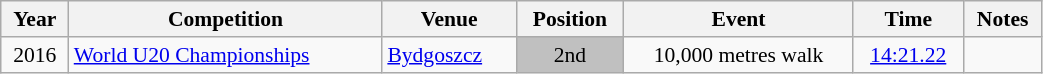<table class="wikitable" width=55% style="font-size:90%; text-align:center;">
<tr>
<th>Year</th>
<th>Competition</th>
<th>Venue</th>
<th>Position</th>
<th>Event</th>
<th>Time</th>
<th>Notes</th>
</tr>
<tr>
<td>2016</td>
<td align=left><a href='#'>World U20 Championships</a></td>
<td align=left> <a href='#'>Bydgoszcz</a></td>
<td bgcolor=silver>2nd</td>
<td>10,000 metres walk</td>
<td><a href='#'>14:21.22</a></td>
<td></td>
</tr>
</table>
